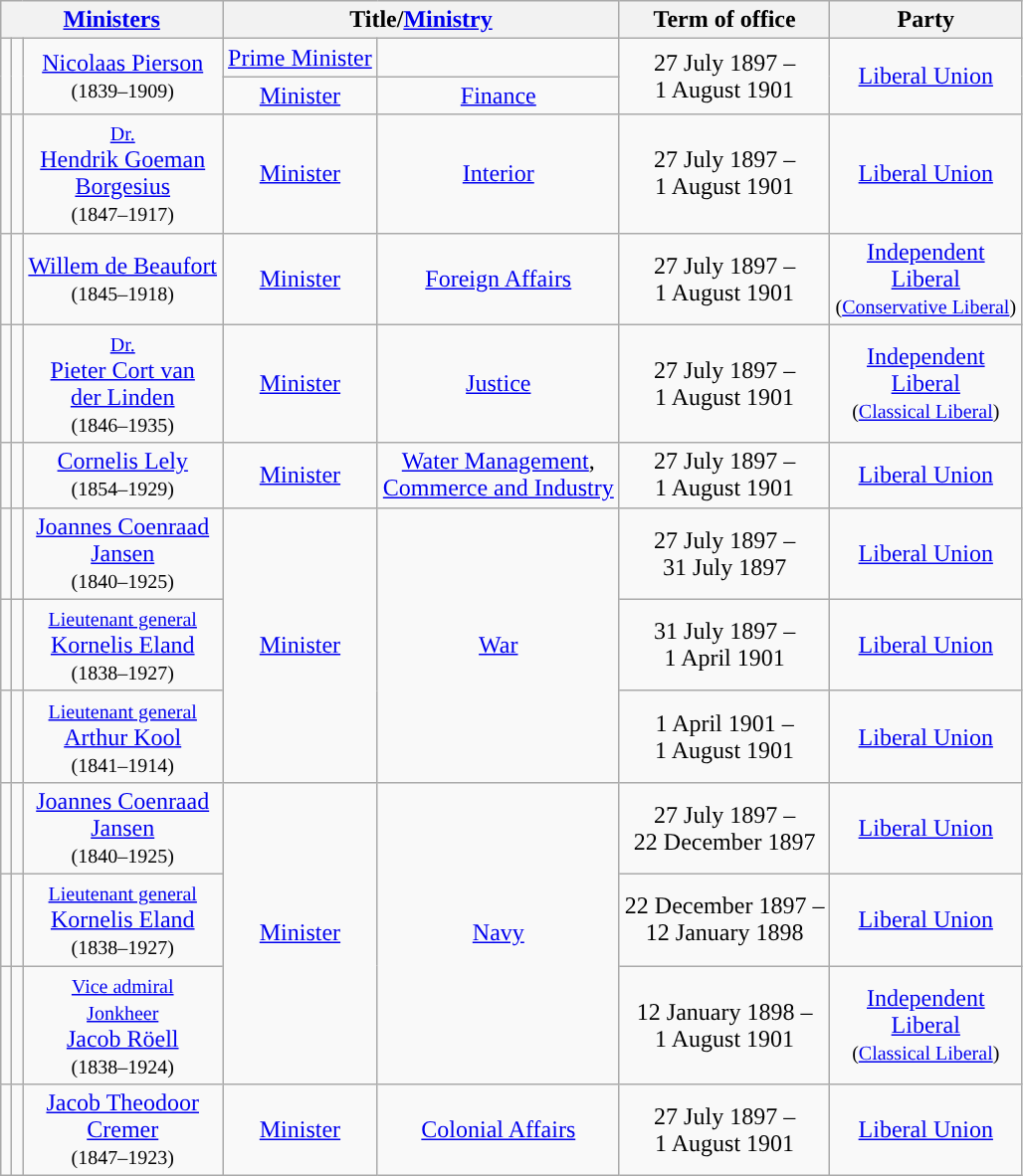<table class="wikitable" style="text-align:center">
<tr>
<th colspan=3><a href='#'>Ministers</a></th>
<th colspan=2>Title/<a href='#'>Ministry</a></th>
<th>Term of office</th>
<th>Party</th>
</tr>
<tr>
<td rowspan=2 style="background:"></td>
<td rowspan=2></td>
<td rowspan=2><a href='#'>Nicolaas Pierson</a> <br> <small>(1839–1909)</small></td>
<td><a href='#'>Prime Minister</a></td>
<td></td>
<td rowspan=2>27 July 1897 – <br> 1 August 1901</td>
<td rowspan=2><a href='#'>Liberal Union</a></td>
</tr>
<tr>
<td><a href='#'>Minister</a></td>
<td><a href='#'>Finance</a></td>
</tr>
<tr>
<td style="background:"></td>
<td></td>
<td><small><a href='#'>Dr.</a></small> <br> <a href='#'>Hendrik Goeman <br> Borgesius</a> <br> <small>(1847–1917)</small></td>
<td><a href='#'>Minister</a></td>
<td><a href='#'>Interior</a></td>
<td>27 July 1897 – <br> 1 August 1901</td>
<td><a href='#'>Liberal Union</a></td>
</tr>
<tr>
<td style="background:"></td>
<td></td>
<td><a href='#'>Willem de Beaufort</a> <br> <small>(1845–1918)</small></td>
<td><a href='#'>Minister</a></td>
<td><a href='#'>Foreign Affairs</a></td>
<td>27 July 1897 – <br> 1 August 1901</td>
<td><a href='#'>Independent <br> Liberal</a> <br> <small>(<a href='#'>Conservative Liberal</a>)</small></td>
</tr>
<tr>
<td style="background:"></td>
<td></td>
<td><small><a href='#'>Dr.</a></small> <br> <a href='#'>Pieter Cort van <br> der Linden</a> <br> <small>(1846–1935)</small></td>
<td><a href='#'>Minister</a></td>
<td><a href='#'>Justice</a></td>
<td>27 July 1897 – <br> 1 August 1901</td>
<td><a href='#'>Independent <br> Liberal</a> <br> <small>(<a href='#'>Classical Liberal</a>)</small></td>
</tr>
<tr>
<td style="background:"></td>
<td></td>
<td><a href='#'>Cornelis Lely</a> <br> <small>(1854–1929)</small></td>
<td><a href='#'>Minister</a></td>
<td><a href='#'>Water Management</a>, <br> <a href='#'>Commerce and Industry</a></td>
<td>27 July 1897 – <br> 1 August 1901</td>
<td><a href='#'>Liberal Union</a></td>
</tr>
<tr>
<td style="background:"></td>
<td></td>
<td><a href='#'>Joannes Coenraad <br> Jansen</a> <br> <small>(1840–1925)</small></td>
<td rowspan=3><a href='#'>Minister</a></td>
<td rowspan=3><a href='#'>War</a></td>
<td>27 July 1897 – <br> 31 July 1897 <br> </td>
<td><a href='#'>Liberal Union</a></td>
</tr>
<tr>
<td style="background:"></td>
<td></td>
<td><small><a href='#'>Lieutenant general</a></small> <br> <a href='#'>Kornelis Eland</a> <br> <small>(1838–1927)</small></td>
<td>31 July 1897 – <br> 1 April 1901 <br> </td>
<td><a href='#'>Liberal Union</a></td>
</tr>
<tr>
<td style="background:"></td>
<td></td>
<td><small><a href='#'>Lieutenant general</a></small> <br> <a href='#'>Arthur Kool</a> <br> <small>(1841–1914)</small></td>
<td>1 April 1901 – <br> 1 August 1901</td>
<td><a href='#'>Liberal Union</a></td>
</tr>
<tr>
<td style="background:"></td>
<td></td>
<td><a href='#'>Joannes Coenraad <br> Jansen</a> <br> <small>(1840–1925)</small></td>
<td rowspan=3><a href='#'>Minister</a></td>
<td rowspan=3><a href='#'>Navy</a></td>
<td>27 July 1897 – <br> 22 December 1897 <br> </td>
<td><a href='#'>Liberal Union</a></td>
</tr>
<tr>
<td style="background:"></td>
<td></td>
<td><small><a href='#'>Lieutenant general</a></small> <br> <a href='#'>Kornelis Eland</a> <br> <small>(1838–1927)</small></td>
<td>22 December 1897 – <br> 12 January 1898 <br> </td>
<td><a href='#'>Liberal Union</a></td>
</tr>
<tr>
<td style="background:"></td>
<td></td>
<td><small><a href='#'>Vice admiral</a></small> <br> <small><a href='#'>Jonkheer</a></small> <br> <a href='#'>Jacob Röell</a> <br> <small>(1838–1924)</small></td>
<td>12 January 1898 – <br> 1 August 1901</td>
<td><a href='#'>Independent <br> Liberal</a> <br> <small>(<a href='#'>Classical Liberal</a>)</small></td>
</tr>
<tr>
<td style="background:"></td>
<td></td>
<td><a href='#'>Jacob Theodoor <br> Cremer</a> <br> <small>(1847–1923)</small></td>
<td><a href='#'>Minister</a></td>
<td><a href='#'>Colonial Affairs</a></td>
<td>27 July 1897 – <br> 1 August 1901</td>
<td><a href='#'>Liberal Union</a></td>
</tr>
</table>
